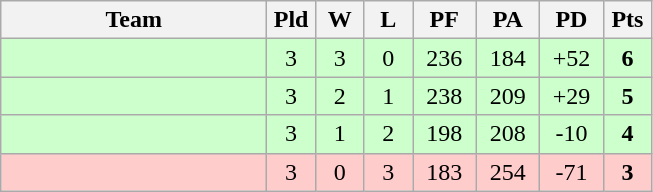<table class="wikitable" style="text-align:center;">
<tr>
<th width=170>Team</th>
<th width=25>Pld</th>
<th width=25>W</th>
<th width=25>L</th>
<th width=35>PF</th>
<th width=35>PA</th>
<th width=35>PD</th>
<th width=25>Pts</th>
</tr>
<tr bgcolor="#ccffcc">
<td align="left"></td>
<td>3</td>
<td>3</td>
<td>0</td>
<td>236</td>
<td>184</td>
<td>+52</td>
<td><strong>6</strong></td>
</tr>
<tr bgcolor="#ccffcc">
<td align="left"></td>
<td>3</td>
<td>2</td>
<td>1</td>
<td>238</td>
<td>209</td>
<td>+29</td>
<td><strong>5</strong></td>
</tr>
<tr bgcolor="#ccffcc">
<td align="left"></td>
<td>3</td>
<td>1</td>
<td>2</td>
<td>198</td>
<td>208</td>
<td>-10</td>
<td><strong>4</strong></td>
</tr>
<tr bgcolor=ffcccc>
<td align="left"></td>
<td>3</td>
<td>0</td>
<td>3</td>
<td>183</td>
<td>254</td>
<td>-71</td>
<td><strong>3</strong></td>
</tr>
</table>
